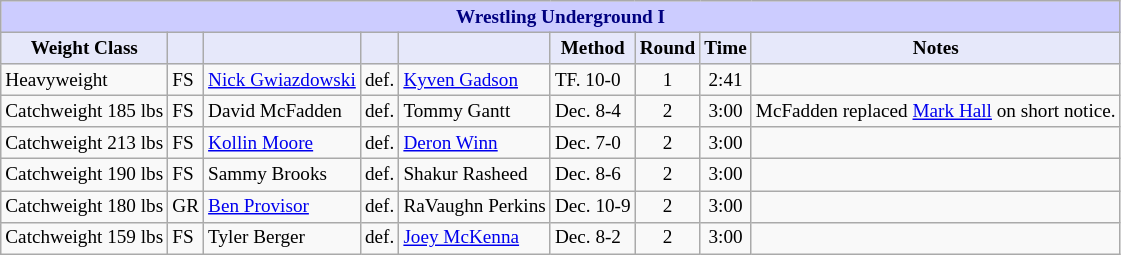<table class="wikitable" style="font-size: 80%;">
<tr>
<th colspan="9" style="background-color: #ccf; color: #000080; text-align: center;"><strong>Wrestling Underground I</strong></th>
</tr>
<tr>
<th colspan="1" style="background-color: #E6E8FA; color: #000000; text-align: center;">Weight Class</th>
<th colspan="1" style="background-color: #E6E8FA; color: #000000; text-align: center;"></th>
<th colspan="1" style="background-color: #E6E8FA; color: #000000; text-align: center;"></th>
<th colspan="1" style="background-color: #E6E8FA; color: #000000; text-align: center;"></th>
<th colspan="1" style="background-color: #E6E8FA; color: #000000; text-align: center;"></th>
<th colspan="1" style="background-color: #E6E8FA; color: #000000; text-align: center;">Method</th>
<th colspan="1" style="background-color: #E6E8FA; color: #000000; text-align: center;">Round</th>
<th colspan="1" style="background-color: #E6E8FA; color: #000000; text-align: center;">Time</th>
<th colspan="1" style="background-color: #E6E8FA; color: #000000; text-align: center;">Notes</th>
</tr>
<tr>
<td>Heavyweight</td>
<td>FS</td>
<td> <a href='#'>Nick Gwiazdowski</a></td>
<td>def.</td>
<td> <a href='#'>Kyven Gadson</a></td>
<td>TF. 10-0</td>
<td align=center>1</td>
<td align=center>2:41</td>
<td></td>
</tr>
<tr>
<td>Catchweight 185 lbs</td>
<td>FS</td>
<td> David McFadden</td>
<td>def.</td>
<td> Tommy Gantt</td>
<td>Dec. 8-4</td>
<td align=center>2</td>
<td align=center>3:00</td>
<td>McFadden replaced <a href='#'>Mark Hall</a> on short notice.</td>
</tr>
<tr>
<td>Catchweight 213 lbs</td>
<td>FS</td>
<td> <a href='#'>Kollin Moore</a></td>
<td>def.</td>
<td> <a href='#'>Deron Winn</a></td>
<td>Dec. 7-0</td>
<td align=center>2</td>
<td align=center>3:00</td>
<td></td>
</tr>
<tr>
<td>Catchweight 190 lbs</td>
<td>FS</td>
<td> Sammy Brooks</td>
<td>def.</td>
<td> Shakur Rasheed</td>
<td>Dec. 8-6</td>
<td align=center>2</td>
<td align=center>3:00</td>
<td></td>
</tr>
<tr>
<td>Catchweight 180 lbs</td>
<td>GR</td>
<td> <a href='#'>Ben Provisor</a></td>
<td>def.</td>
<td> RaVaughn Perkins</td>
<td>Dec. 10-9</td>
<td align=center>2</td>
<td align=center>3:00</td>
<td></td>
</tr>
<tr>
<td>Catchweight 159 lbs</td>
<td>FS</td>
<td> Tyler Berger</td>
<td>def.</td>
<td> <a href='#'>Joey McKenna</a></td>
<td>Dec. 8-2</td>
<td align=center>2</td>
<td align=center>3:00</td>
<td></td>
</tr>
</table>
